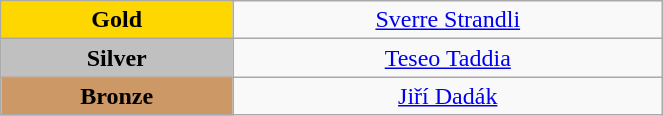<table class="wikitable" style="text-align:center; " width="35%">
<tr>
<td bgcolor="gold"><strong>Gold</strong></td>
<td><a href='#'>Sverre Strandli</a><br>  <small><em></em></small></td>
</tr>
<tr>
<td bgcolor="silver"><strong>Silver</strong></td>
<td><a href='#'>Teseo Taddia</a><br>  <small><em></em></small></td>
</tr>
<tr>
<td bgcolor="CC9966"><strong>Bronze</strong></td>
<td><a href='#'>Jiří Dadák</a><br>  <small><em></em></small></td>
</tr>
</table>
